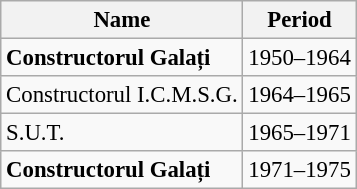<table class="wikitable" style="font-size:95%; text-align: left;">
<tr>
<th>Name </th>
<th>Period</th>
</tr>
<tr>
<td><strong>Constructorul Galați</strong></td>
<td>1950–1964</td>
</tr>
<tr>
<td>Constructorul I.C.M.S.G.</td>
<td>1964–1965</td>
</tr>
<tr>
<td>S.U.T.</td>
<td>1965–1971</td>
</tr>
<tr>
<td><strong>Constructorul Galați</strong></td>
<td>1971–1975</td>
</tr>
</table>
